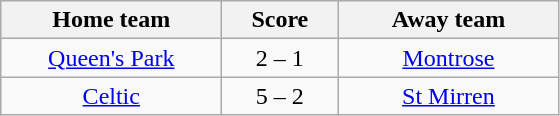<table class="wikitable" style="text-align: center">
<tr>
<th width=140>Home team</th>
<th width=70>Score</th>
<th width=140>Away team</th>
</tr>
<tr>
<td><a href='#'>Queen's Park</a></td>
<td>2 – 1</td>
<td><a href='#'>Montrose</a></td>
</tr>
<tr>
<td><a href='#'>Celtic</a></td>
<td>5 – 2</td>
<td><a href='#'>St Mirren</a></td>
</tr>
</table>
